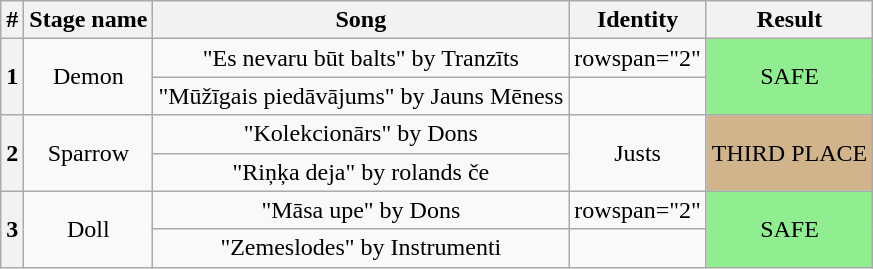<table class="wikitable plainrowheaders" style="text-align: center;">
<tr>
<th>#</th>
<th>Stage name</th>
<th>Song</th>
<th>Identity</th>
<th>Result</th>
</tr>
<tr>
<th rowspan="2">1</th>
<td rowspan="2">Demon</td>
<td>"Es nevaru būt balts" by Tranzīts</td>
<td>rowspan="2" </td>
<td rowspan="2" bgcolor="lightgreen">SAFE</td>
</tr>
<tr>
<td>"Mūžīgais piedāvājums" by Jauns Mēness</td>
</tr>
<tr>
<th rowspan="2">2</th>
<td rowspan="2">Sparrow</td>
<td>"Kolekcionārs" by Dons</td>
<td rowspan="2">Justs</td>
<td rowspan="2" bgcolor=tan>THIRD PLACE</td>
</tr>
<tr>
<td>"Riņķa deja" by rolands če</td>
</tr>
<tr>
<th rowspan="2">3</th>
<td rowspan="2">Doll</td>
<td>"Māsa upe" by Dons</td>
<td>rowspan="2" </td>
<td rowspan="2" bgcolor="lightgreen">SAFE</td>
</tr>
<tr>
<td>"Zemeslodes" by Instrumenti</td>
</tr>
</table>
